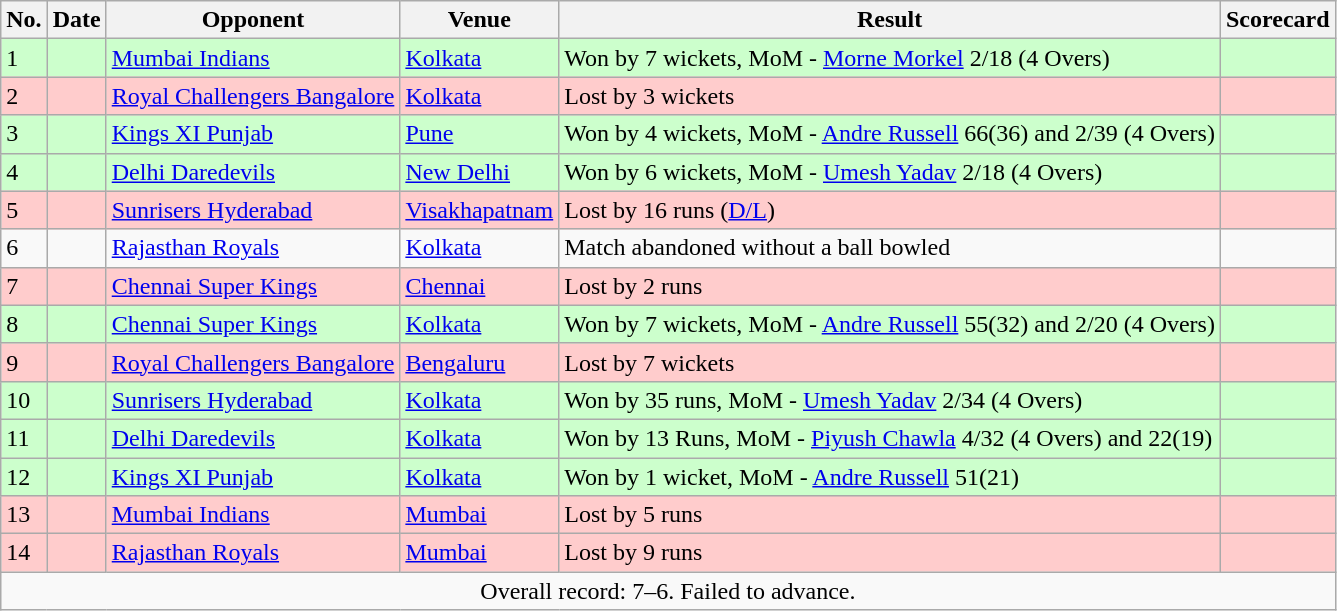<table class="wikitable sortable">
<tr>
<th>No.</th>
<th>Date</th>
<th>Opponent</th>
<th>Venue</th>
<th>Result</th>
<th>Scorecard</th>
</tr>
<tr style="background:#cfc;">
<td>1</td>
<td></td>
<td><a href='#'>Mumbai Indians</a></td>
<td><a href='#'>Kolkata</a></td>
<td>Won by 7 wickets, MoM -  <a href='#'>Morne Morkel</a> 2/18 (4 Overs)</td>
<td></td>
</tr>
<tr style="background:#fcc;">
<td>2</td>
<td></td>
<td><a href='#'>Royal Challengers Bangalore</a></td>
<td><a href='#'>Kolkata</a></td>
<td>Lost by 3 wickets</td>
<td></td>
</tr>
<tr style="background:#cfc;">
<td>3</td>
<td></td>
<td><a href='#'>Kings XI Punjab</a></td>
<td><a href='#'>Pune</a></td>
<td>Won by 4 wickets, MoM -  <a href='#'>Andre Russell</a> 66(36) and 2/39 (4 Overs)</td>
<td></td>
</tr>
<tr style="background:#cfc;">
<td>4</td>
<td></td>
<td><a href='#'>Delhi Daredevils</a></td>
<td><a href='#'>New Delhi</a></td>
<td>Won by 6 wickets, MoM -  <a href='#'>Umesh Yadav</a> 2/18 (4 Overs)</td>
<td></td>
</tr>
<tr style="background:#fcc;">
<td>5</td>
<td></td>
<td><a href='#'>Sunrisers Hyderabad</a></td>
<td><a href='#'>Visakhapatnam</a></td>
<td>Lost by 16 runs (<a href='#'>D/L</a>)</td>
<td></td>
</tr>
<tr>
<td>6</td>
<td></td>
<td><a href='#'>Rajasthan Royals</a></td>
<td><a href='#'>Kolkata</a></td>
<td>Match abandoned without a ball bowled</td>
<td></td>
</tr>
<tr style="background:#fcc;">
<td>7</td>
<td></td>
<td><a href='#'>Chennai Super Kings</a></td>
<td><a href='#'>Chennai</a></td>
<td>Lost by 2 runs</td>
<td></td>
</tr>
<tr style="background:#cfc;">
<td>8</td>
<td></td>
<td><a href='#'>Chennai Super Kings</a></td>
<td><a href='#'>Kolkata</a></td>
<td>Won by 7 wickets, MoM -  <a href='#'>Andre Russell</a> 55(32) and 2/20 (4 Overs)</td>
<td></td>
</tr>
<tr style="background:#fcc;">
<td>9</td>
<td></td>
<td><a href='#'>Royal Challengers Bangalore</a></td>
<td><a href='#'>Bengaluru</a></td>
<td>Lost by 7 wickets</td>
<td></td>
</tr>
<tr style="background:#cfc;">
<td>10</td>
<td></td>
<td><a href='#'>Sunrisers Hyderabad</a></td>
<td><a href='#'>Kolkata</a></td>
<td>Won by 35 runs, MoM -  <a href='#'>Umesh Yadav</a> 2/34 (4 Overs)</td>
<td></td>
</tr>
<tr style="background:#cfc;">
<td>11</td>
<td></td>
<td><a href='#'>Delhi Daredevils</a></td>
<td><a href='#'>Kolkata</a></td>
<td>Won by 13 Runs, MoM -  <a href='#'>Piyush Chawla</a> 4/32 (4 Overs) and 22(19)</td>
<td></td>
</tr>
<tr style="background:#cfc;">
<td>12</td>
<td></td>
<td><a href='#'>Kings XI Punjab</a></td>
<td><a href='#'>Kolkata</a></td>
<td>Won by 1 wicket, MoM -  <a href='#'>Andre Russell</a> 51(21)</td>
<td></td>
</tr>
<tr style="background:#fcc;">
<td>13</td>
<td></td>
<td><a href='#'>Mumbai Indians</a></td>
<td><a href='#'>Mumbai</a></td>
<td>Lost by 5 runs</td>
<td></td>
</tr>
<tr style="background:#fcc;">
<td>14</td>
<td></td>
<td><a href='#'>Rajasthan Royals</a></td>
<td><a href='#'>Mumbai</a></td>
<td>Lost by 9 runs</td>
<td></td>
</tr>
<tr " class="sortbottom">
<td colspan="6" style="text-align: center; ">Overall record: 7–6. Failed to advance.</td>
</tr>
</table>
